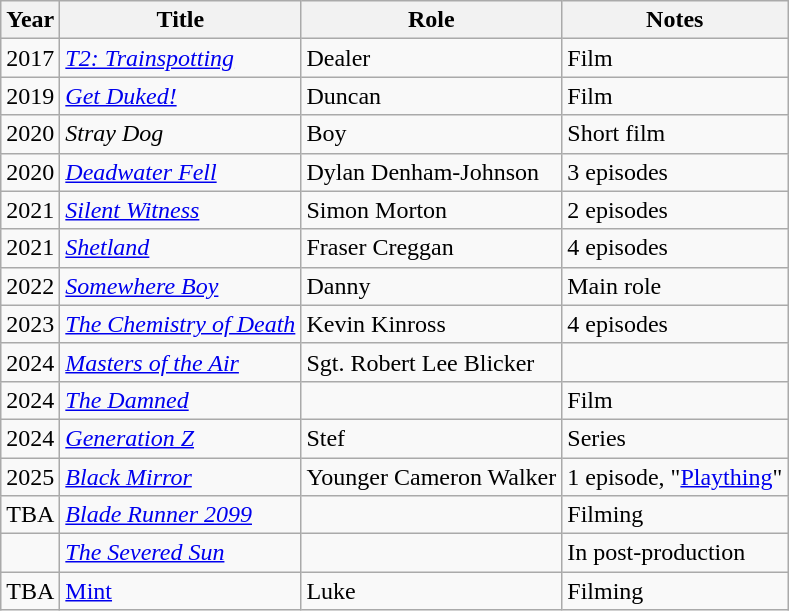<table class="wikitable sortable">
<tr>
<th>Year</th>
<th>Title</th>
<th>Role</th>
<th class="unsortable">Notes</th>
</tr>
<tr>
<td>2017</td>
<td><em><a href='#'>T2: Trainspotting</a></em></td>
<td>Dealer</td>
<td>Film</td>
</tr>
<tr>
<td>2019</td>
<td><em><a href='#'>Get Duked!</a></em></td>
<td>Duncan</td>
<td>Film</td>
</tr>
<tr>
<td>2020</td>
<td><em>Stray Dog</em></td>
<td>Boy</td>
<td>Short film</td>
</tr>
<tr>
<td>2020</td>
<td><em><a href='#'>Deadwater Fell</a></em></td>
<td>Dylan Denham-Johnson</td>
<td>3 episodes</td>
</tr>
<tr>
<td>2021</td>
<td><em><a href='#'>Silent Witness</a></em></td>
<td>Simon Morton</td>
<td>2 episodes</td>
</tr>
<tr>
<td>2021</td>
<td><em><a href='#'>Shetland</a></em></td>
<td>Fraser Creggan</td>
<td>4 episodes</td>
</tr>
<tr>
<td>2022</td>
<td><em><a href='#'>Somewhere Boy</a> </em></td>
<td>Danny</td>
<td>Main role</td>
</tr>
<tr>
<td>2023</td>
<td><em><a href='#'>The Chemistry of Death</a> </em></td>
<td>Kevin Kinross</td>
<td>4 episodes</td>
</tr>
<tr>
<td>2024</td>
<td><em><a href='#'>Masters of the Air</a> </em></td>
<td>Sgt. Robert Lee Blicker</td>
<td></td>
</tr>
<tr>
<td>2024</td>
<td><em><a href='#'>The Damned</a></em></td>
<td></td>
<td>Film</td>
</tr>
<tr>
<td>2024</td>
<td><em><a href='#'>Generation Z</a></em></td>
<td>Stef</td>
<td>Series</td>
</tr>
<tr>
<td>2025</td>
<td><em><a href='#'>Black Mirror</a></em></td>
<td>Younger Cameron Walker</td>
<td>1 episode, "<a href='#'>Plaything</a>"</td>
</tr>
<tr>
<td>TBA</td>
<td><em><a href='#'>Blade Runner 2099</a></em></td>
<td></td>
<td>Filming</td>
</tr>
<tr>
<td></td>
<td><em><a href='#'>The Severed Sun</a></td>
<td></td>
<td>In post-production</td>
</tr>
<tr>
<td>TBA</td>
<td></em><a href='#'>Mint</a><em></td>
<td>Luke</td>
<td>Filming</td>
</tr>
</table>
